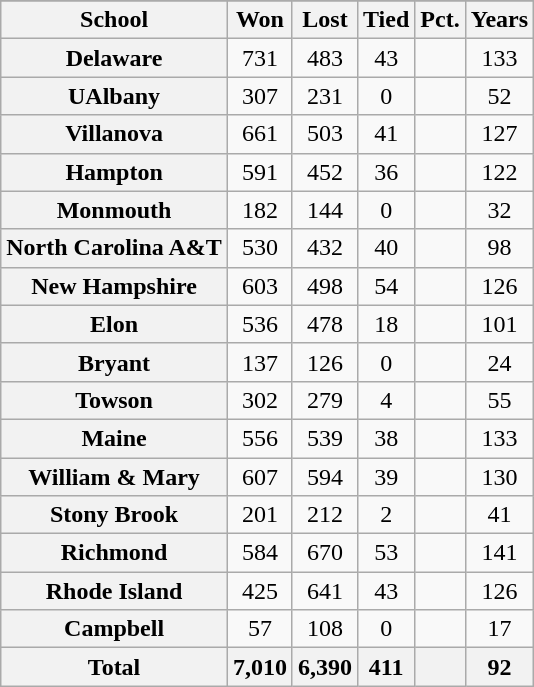<table class="wikitable sortable plainrowheaders" style="text-align: center;">
<tr>
</tr>
<tr>
<th scope="col">School</th>
<th scope="col">Won</th>
<th scope="col">Lost</th>
<th scope="col">Tied</th>
<th scope="col">Pct.</th>
<th scope="col">Years</th>
</tr>
<tr>
<th scope="row">Delaware</th>
<td>731</td>
<td>483</td>
<td>43</td>
<td></td>
<td>133</td>
</tr>
<tr>
<th scope="row">UAlbany</th>
<td>307</td>
<td>231</td>
<td>0</td>
<td></td>
<td>52</td>
</tr>
<tr>
<th scope="row">Villanova</th>
<td>661</td>
<td>503</td>
<td>41</td>
<td></td>
<td>127</td>
</tr>
<tr>
<th scope="row">Hampton</th>
<td>591</td>
<td>452</td>
<td>36</td>
<td></td>
<td>122</td>
</tr>
<tr>
<th scope="row">Monmouth</th>
<td>182</td>
<td>144</td>
<td>0</td>
<td></td>
<td>32</td>
</tr>
<tr>
<th scope="row">North Carolina A&T</th>
<td>530</td>
<td>432</td>
<td>40</td>
<td></td>
<td>98</td>
</tr>
<tr>
<th scope="row">New Hampshire</th>
<td>603</td>
<td>498</td>
<td>54</td>
<td></td>
<td>126</td>
</tr>
<tr>
<th scope="row">Elon</th>
<td>536</td>
<td>478</td>
<td>18</td>
<td></td>
<td>101</td>
</tr>
<tr>
<th scope="row">Bryant</th>
<td>137</td>
<td>126</td>
<td>0</td>
<td></td>
<td>24</td>
</tr>
<tr>
<th scope="row">Towson</th>
<td>302</td>
<td>279</td>
<td>4</td>
<td></td>
<td>55</td>
</tr>
<tr>
<th scope="row">Maine</th>
<td>556</td>
<td>539</td>
<td>38</td>
<td></td>
<td>133</td>
</tr>
<tr>
<th scope="row">William & Mary</th>
<td>607</td>
<td>594</td>
<td>39</td>
<td></td>
<td>130</td>
</tr>
<tr>
<th scope="row">Stony Brook</th>
<td>201</td>
<td>212</td>
<td>2</td>
<td></td>
<td>41</td>
</tr>
<tr>
<th scope="row">Richmond</th>
<td>584</td>
<td>670</td>
<td>53</td>
<td></td>
<td>141</td>
</tr>
<tr>
<th scope="row">Rhode Island</th>
<td>425</td>
<td>641</td>
<td>43</td>
<td></td>
<td>126</td>
</tr>
<tr>
<th scope="row">Campbell</th>
<td>57</td>
<td>108</td>
<td>0</td>
<td></td>
<td>17</td>
</tr>
<tr>
<th scope="row" style="font-weight: bold;">Total</th>
<th scope="col">7,010</th>
<th scope="col">6,390</th>
<th scope="col">411</th>
<th scope="col"></th>
<th scope="col">92</th>
</tr>
</table>
